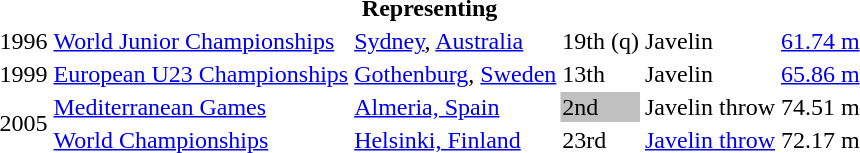<table>
<tr>
<th colspan="6">Representing </th>
</tr>
<tr>
<td>1996</td>
<td><a href='#'>World Junior Championships</a></td>
<td><a href='#'>Sydney</a>, <a href='#'>Australia</a></td>
<td>19th (q)</td>
<td>Javelin</td>
<td><a href='#'>61.74 m</a></td>
</tr>
<tr>
<td>1999</td>
<td><a href='#'>European U23 Championships</a></td>
<td><a href='#'>Gothenburg</a>, <a href='#'>Sweden</a></td>
<td>13th</td>
<td>Javelin</td>
<td><a href='#'>65.86 m</a></td>
</tr>
<tr>
<td rowspan=2>2005</td>
<td><a href='#'>Mediterranean Games</a></td>
<td><a href='#'>Almeria, Spain</a></td>
<td bgcolor=silver>2nd</td>
<td>Javelin throw</td>
<td>74.51 m </td>
</tr>
<tr>
<td><a href='#'>World Championships</a></td>
<td><a href='#'>Helsinki, Finland</a></td>
<td>23rd</td>
<td><a href='#'>Javelin throw</a></td>
<td>72.17 m</td>
</tr>
</table>
